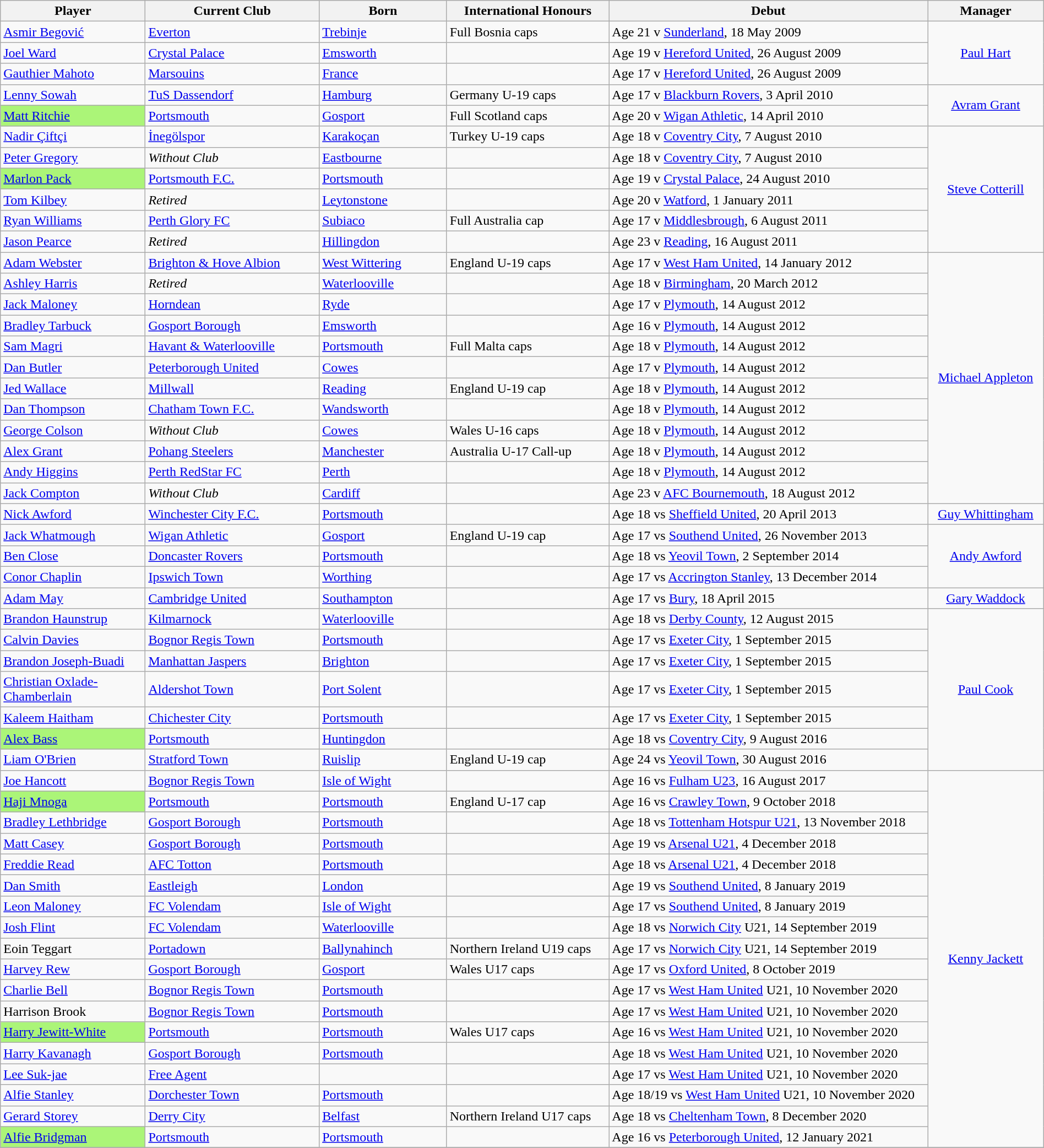<table class="wikitable" width=100%>
<tr>
<th width=12.5%>Player</th>
<th width=15%>Current Club</th>
<th width=11%>Born</th>
<th width=14%>International Honours</th>
<th width=27.5%>Debut</th>
<th width=10%>Manager</th>
</tr>
<tr>
<td><a href='#'>Asmir Begović</a></td>
<td><a href='#'>Everton</a></td>
<td> <a href='#'>Trebinje</a></td>
<td>Full Bosnia caps</td>
<td>Age 21 v <a href='#'>Sunderland</a>, 18 May 2009</td>
<td rowspan="3" align="center"><a href='#'>Paul Hart</a></td>
</tr>
<tr>
<td><a href='#'>Joel Ward</a></td>
<td><a href='#'>Crystal Palace</a></td>
<td> <a href='#'>Emsworth</a></td>
<td></td>
<td>Age 19 v <a href='#'>Hereford United</a>, 26 August 2009</td>
</tr>
<tr>
<td><a href='#'>Gauthier Mahoto</a></td>
<td><a href='#'>Marsouins</a></td>
<td> <a href='#'>France</a></td>
<td></td>
<td>Age 17 v <a href='#'>Hereford United</a>, 26 August 2009</td>
</tr>
<tr>
<td><a href='#'>Lenny Sowah</a></td>
<td><a href='#'>TuS Dassendorf</a></td>
<td> <a href='#'>Hamburg</a></td>
<td>Germany U-19 caps</td>
<td>Age 17 v <a href='#'>Blackburn Rovers</a>, 3 April 2010</td>
<td rowspan="2" align="center"><a href='#'>Avram Grant</a></td>
</tr>
<tr>
<td style="white-space:wrap; background:#ABF578;"><a href='#'>Matt Ritchie</a></td>
<td><a href='#'>Portsmouth</a></td>
<td> <a href='#'>Gosport</a></td>
<td>Full Scotland caps</td>
<td>Age 20 v <a href='#'>Wigan Athletic</a>, 14 April 2010</td>
</tr>
<tr>
<td><a href='#'>Nadir Çiftçi</a></td>
<td><a href='#'>İnegölspor</a></td>
<td> <a href='#'>Karakoçan</a></td>
<td>Turkey U-19 caps</td>
<td>Age 18 v <a href='#'>Coventry City</a>, 7 August 2010</td>
<td rowspan="6" align="center"><a href='#'>Steve Cotterill</a></td>
</tr>
<tr>
<td><a href='#'>Peter Gregory</a></td>
<td><em>Without Club</em></td>
<td> <a href='#'>Eastbourne</a></td>
<td></td>
<td>Age 18 v <a href='#'>Coventry City</a>, 7 August 2010</td>
</tr>
<tr>
<td style="white-space:wrap; background:#ABF578;"><a href='#'>Marlon Pack</a></td>
<td><a href='#'>Portsmouth F.C.</a></td>
<td> <a href='#'>Portsmouth</a></td>
<td></td>
<td>Age 19 v <a href='#'>Crystal Palace</a>, 24 August 2010</td>
</tr>
<tr>
<td><a href='#'>Tom Kilbey</a></td>
<td><em>Retired</em></td>
<td> <a href='#'>Leytonstone</a></td>
<td></td>
<td>Age 20 v <a href='#'>Watford</a>, 1 January 2011</td>
</tr>
<tr>
<td><a href='#'>Ryan Williams</a></td>
<td><a href='#'>Perth Glory FC</a></td>
<td> <a href='#'>Subiaco</a></td>
<td>Full Australia cap</td>
<td>Age 17 v <a href='#'>Middlesbrough</a>, 6 August 2011</td>
</tr>
<tr>
<td><a href='#'>Jason Pearce</a></td>
<td><em>Retired</em></td>
<td> <a href='#'>Hillingdon</a></td>
<td></td>
<td>Age 23 v <a href='#'>Reading</a>, 16 August 2011</td>
</tr>
<tr>
<td><a href='#'>Adam Webster</a></td>
<td><a href='#'>Brighton & Hove Albion</a></td>
<td> <a href='#'>West Wittering</a></td>
<td>England U-19 caps</td>
<td>Age 17 v <a href='#'>West Ham United</a>, 14 January 2012</td>
<td rowspan="12" align="center"><a href='#'>Michael Appleton</a></td>
</tr>
<tr>
<td><a href='#'>Ashley Harris</a></td>
<td><em>Retired</em></td>
<td> <a href='#'>Waterlooville</a></td>
<td></td>
<td>Age 18 v <a href='#'>Birmingham</a>, 20 March 2012</td>
</tr>
<tr>
<td><a href='#'>Jack Maloney</a></td>
<td><a href='#'>Horndean</a></td>
<td> <a href='#'>Ryde</a></td>
<td></td>
<td>Age 17 v <a href='#'>Plymouth</a>, 14 August 2012</td>
</tr>
<tr>
<td><a href='#'>Bradley Tarbuck</a></td>
<td><a href='#'>Gosport Borough</a></td>
<td> <a href='#'>Emsworth</a></td>
<td></td>
<td>Age 16 v <a href='#'>Plymouth</a>, 14 August 2012</td>
</tr>
<tr>
<td><a href='#'>Sam Magri</a></td>
<td><a href='#'>Havant & Waterlooville</a></td>
<td> <a href='#'>Portsmouth</a></td>
<td>Full Malta caps</td>
<td>Age 18 v <a href='#'>Plymouth</a>, 14 August 2012</td>
</tr>
<tr>
<td><a href='#'>Dan Butler</a></td>
<td><a href='#'>Peterborough United</a></td>
<td> <a href='#'>Cowes</a></td>
<td></td>
<td>Age 17 v <a href='#'>Plymouth</a>, 14 August 2012</td>
</tr>
<tr>
<td><a href='#'>Jed Wallace</a></td>
<td><a href='#'>Millwall</a></td>
<td> <a href='#'>Reading</a></td>
<td>England U-19 cap</td>
<td>Age 18 v <a href='#'>Plymouth</a>, 14 August 2012</td>
</tr>
<tr>
<td><a href='#'>Dan Thompson</a></td>
<td><a href='#'>Chatham Town F.C.</a></td>
<td> <a href='#'>Wandsworth</a></td>
<td></td>
<td>Age 18 v <a href='#'>Plymouth</a>, 14 August 2012</td>
</tr>
<tr>
<td><a href='#'>George Colson</a></td>
<td><em>Without Club</em></td>
<td> <a href='#'>Cowes</a></td>
<td>Wales U-16 caps</td>
<td>Age 18 v <a href='#'>Plymouth</a>, 14 August 2012</td>
</tr>
<tr>
<td><a href='#'>Alex Grant</a></td>
<td><a href='#'>Pohang Steelers</a></td>
<td> <a href='#'>Manchester</a></td>
<td>Australia U-17 Call-up</td>
<td>Age 18 v <a href='#'>Plymouth</a>, 14 August 2012</td>
</tr>
<tr>
<td><a href='#'>Andy Higgins</a></td>
<td><a href='#'>Perth RedStar FC</a></td>
<td> <a href='#'>Perth</a></td>
<td></td>
<td>Age 18 v <a href='#'>Plymouth</a>, 14 August 2012</td>
</tr>
<tr>
<td><a href='#'>Jack Compton</a></td>
<td><em>Without Club</em></td>
<td> <a href='#'>Cardiff</a></td>
<td></td>
<td>Age 23 v <a href='#'>AFC Bournemouth</a>, 18 August 2012</td>
</tr>
<tr>
<td><a href='#'>Nick Awford</a></td>
<td><a href='#'>Winchester City F.C.</a></td>
<td> <a href='#'>Portsmouth</a></td>
<td></td>
<td>Age 18 vs <a href='#'>Sheffield United</a>, 20 April 2013</td>
<td rowspan="1" align="center"><a href='#'>Guy Whittingham</a></td>
</tr>
<tr>
<td><a href='#'>Jack Whatmough</a></td>
<td><a href='#'>Wigan Athletic</a></td>
<td> <a href='#'>Gosport</a></td>
<td>England U-19 cap</td>
<td>Age 17 vs <a href='#'>Southend United</a>, 26 November 2013</td>
<td rowspan="3" align="center"><a href='#'>Andy Awford</a></td>
</tr>
<tr>
<td><a href='#'>Ben Close</a></td>
<td><a href='#'>Doncaster Rovers</a></td>
<td> <a href='#'>Portsmouth</a></td>
<td></td>
<td>Age 18 vs <a href='#'>Yeovil Town</a>, 2 September 2014</td>
</tr>
<tr>
<td><a href='#'>Conor Chaplin</a></td>
<td><a href='#'>Ipswich Town</a></td>
<td> <a href='#'>Worthing</a></td>
<td></td>
<td>Age 17 vs <a href='#'>Accrington Stanley</a>, 13 December 2014</td>
</tr>
<tr>
<td><a href='#'>Adam May</a></td>
<td><a href='#'>Cambridge United</a></td>
<td> <a href='#'>Southampton</a></td>
<td></td>
<td>Age 17 vs <a href='#'>Bury</a>, 18 April 2015</td>
<td align="center"><a href='#'>Gary Waddock</a></td>
</tr>
<tr>
<td><a href='#'>Brandon Haunstrup</a></td>
<td><a href='#'>Kilmarnock</a></td>
<td> <a href='#'>Waterlooville</a></td>
<td></td>
<td>Age 18 vs <a href='#'>Derby County</a>, 12 August 2015</td>
<td rowspan="7" align="center"><a href='#'>Paul Cook</a></td>
</tr>
<tr>
<td><a href='#'>Calvin Davies</a></td>
<td><a href='#'>Bognor Regis Town</a></td>
<td> <a href='#'>Portsmouth</a></td>
<td></td>
<td>Age 17 vs <a href='#'>Exeter City</a>, 1 September 2015</td>
</tr>
<tr>
<td><a href='#'>Brandon Joseph-Buadi</a></td>
<td><a href='#'>Manhattan Jaspers</a></td>
<td> <a href='#'>Brighton</a></td>
<td></td>
<td>Age 17 vs <a href='#'>Exeter City</a>, 1 September 2015</td>
</tr>
<tr>
<td><a href='#'>Christian Oxlade-Chamberlain</a></td>
<td><a href='#'>Aldershot Town</a></td>
<td> <a href='#'>Port Solent</a></td>
<td></td>
<td>Age 17 vs <a href='#'>Exeter City</a>, 1 September 2015</td>
</tr>
<tr>
<td><a href='#'>Kaleem Haitham</a></td>
<td><a href='#'>Chichester City</a></td>
<td> <a href='#'>Portsmouth</a></td>
<td></td>
<td>Age 17 vs <a href='#'>Exeter City</a>, 1 September 2015</td>
</tr>
<tr>
<td style="white-space:wrap; background:#ABF578;"><a href='#'>Alex Bass</a></td>
<td><a href='#'>Portsmouth</a></td>
<td> <a href='#'>Huntingdon</a></td>
<td></td>
<td>Age 18 vs <a href='#'>Coventry City</a>, 9 August 2016</td>
</tr>
<tr>
<td><a href='#'>Liam O'Brien</a></td>
<td><a href='#'>Stratford Town</a></td>
<td> <a href='#'>Ruislip</a></td>
<td>England U-19 cap</td>
<td>Age 24 vs <a href='#'>Yeovil Town</a>, 30 August 2016</td>
</tr>
<tr>
<td><a href='#'>Joe Hancott</a></td>
<td><a href='#'>Bognor Regis Town</a></td>
<td> <a href='#'>Isle of Wight</a></td>
<td></td>
<td>Age 16 vs <a href='#'>Fulham U23</a>, 16 August 2017</td>
<td rowspan="18" align="center"><a href='#'>Kenny Jackett</a></td>
</tr>
<tr>
<td style="white-space:wrap; background:#ABF578;"><a href='#'>Haji Mnoga</a></td>
<td><a href='#'>Portsmouth</a></td>
<td> <a href='#'>Portsmouth</a></td>
<td>England U-17 cap</td>
<td>Age 16 vs <a href='#'>Crawley Town</a>, 9 October 2018</td>
</tr>
<tr>
<td><a href='#'>Bradley Lethbridge</a></td>
<td><a href='#'>Gosport Borough</a></td>
<td> <a href='#'>Portsmouth</a></td>
<td></td>
<td>Age 18 vs <a href='#'>Tottenham Hotspur U21</a>, 13 November 2018</td>
</tr>
<tr>
<td><a href='#'>Matt Casey</a></td>
<td><a href='#'>Gosport Borough</a></td>
<td> <a href='#'>Portsmouth</a></td>
<td></td>
<td>Age 19 vs <a href='#'>Arsenal U21</a>, 4 December 2018</td>
</tr>
<tr>
<td><a href='#'>Freddie Read</a></td>
<td><a href='#'>AFC Totton</a></td>
<td> <a href='#'>Portsmouth</a></td>
<td></td>
<td>Age 18 vs <a href='#'>Arsenal U21</a>, 4 December 2018</td>
</tr>
<tr>
<td><a href='#'>Dan Smith</a></td>
<td><a href='#'>Eastleigh</a></td>
<td> <a href='#'>London</a></td>
<td></td>
<td>Age 19 vs <a href='#'>Southend United</a>, 8 January 2019</td>
</tr>
<tr>
<td><a href='#'>Leon Maloney</a></td>
<td><a href='#'>FC Volendam</a></td>
<td> <a href='#'>Isle of Wight</a></td>
<td></td>
<td>Age 17 vs <a href='#'>Southend United</a>, 8 January 2019</td>
</tr>
<tr>
<td><a href='#'>Josh Flint</a></td>
<td><a href='#'>FC Volendam</a></td>
<td> <a href='#'>Waterlooville</a></td>
<td></td>
<td>Age 18 vs <a href='#'>Norwich City</a> U21, 14 September 2019</td>
</tr>
<tr>
<td>Eoin Teggart</td>
<td><a href='#'>Portadown</a></td>
<td> <a href='#'>Ballynahinch</a></td>
<td>Northern Ireland U19 caps</td>
<td>Age 17 vs <a href='#'>Norwich City</a> U21, 14 September 2019</td>
</tr>
<tr>
<td><a href='#'>Harvey Rew</a></td>
<td><a href='#'>Gosport Borough</a></td>
<td> <a href='#'>Gosport</a></td>
<td>Wales U17 caps</td>
<td>Age 17 vs <a href='#'>Oxford United</a>, 8 October 2019</td>
</tr>
<tr>
<td><a href='#'>Charlie Bell</a></td>
<td><a href='#'>Bognor Regis Town</a></td>
<td> <a href='#'>Portsmouth</a></td>
<td></td>
<td>Age 17 vs <a href='#'>West Ham United</a> U21, 10 November 2020</td>
</tr>
<tr>
<td>Harrison Brook</td>
<td><a href='#'>Bognor Regis Town</a></td>
<td> <a href='#'>Portsmouth</a></td>
<td></td>
<td>Age 17 vs <a href='#'>West Ham United</a> U21, 10 November 2020</td>
</tr>
<tr>
<td style="white-space:wrap; background:#ABF578;"><a href='#'>Harry Jewitt-White</a></td>
<td><a href='#'>Portsmouth</a></td>
<td> <a href='#'>Portsmouth</a></td>
<td>Wales U17 caps</td>
<td>Age 16 vs <a href='#'>West Ham United</a> U21, 10 November 2020</td>
</tr>
<tr>
<td><a href='#'>Harry Kavanagh</a></td>
<td><a href='#'>Gosport Borough</a></td>
<td> <a href='#'>Portsmouth</a></td>
<td></td>
<td>Age 18 vs <a href='#'>West Ham United</a> U21, 10 November 2020</td>
</tr>
<tr>
<td><a href='#'>Lee Suk-jae</a></td>
<td><a href='#'>Free Agent</a></td>
<td></td>
<td></td>
<td>Age 17 vs <a href='#'>West Ham United</a> U21, 10 November 2020</td>
</tr>
<tr>
<td><a href='#'>Alfie Stanley</a></td>
<td><a href='#'>Dorchester Town</a></td>
<td> <a href='#'>Portsmouth</a></td>
<td></td>
<td>Age 18/19 vs <a href='#'>West Ham United</a> U21, 10 November 2020</td>
</tr>
<tr>
<td><a href='#'>Gerard Storey</a></td>
<td><a href='#'>Derry City</a></td>
<td> <a href='#'>Belfast</a></td>
<td>Northern Ireland U17 caps</td>
<td>Age 18 vs <a href='#'>Cheltenham Town</a>, 8 December 2020</td>
</tr>
<tr>
<td style="white-space:wrap; background:#ABF578;"><a href='#'>Alfie Bridgman</a></td>
<td><a href='#'>Portsmouth</a></td>
<td> <a href='#'>Portsmouth</a></td>
<td></td>
<td>Age 16 vs <a href='#'>Peterborough United</a>, 12 January 2021</td>
</tr>
<tr>
</tr>
</table>
